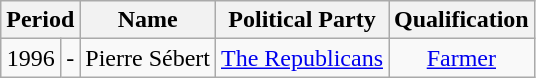<table class="wikitable"| style="text-align: center;"|>
<tr>
<th colspan="2">Period</th>
<th>Name</th>
<th>Political Party</th>
<th>Qualification</th>
</tr>
<tr>
<td>1996</td>
<td style="text-align: center;">-</td>
<td>Pierre Sébert</td>
<td><a href='#'>The Republicans</a></td>
<td><a href='#'>Farmer</a></td>
</tr>
</table>
